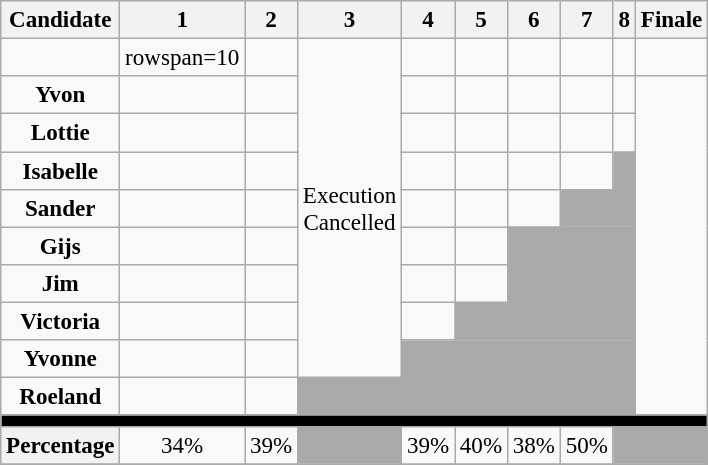<table class="wikitable" border="2" class="wikitable" style="text-align:center;font-size:96%">
<tr>
<th>Candidate</th>
<th>1</th>
<th>2</th>
<th>3</th>
<th>4</th>
<th>5</th>
<th>6</th>
<th>7</th>
<th>8</th>
<th>Finale</th>
</tr>
<tr>
<td><strong></strong></td>
<td>rowspan=10 </td>
<td></td>
<td rowspan=9>Execution<br>Cancelled</td>
<td></td>
<td></td>
<td></td>
<td></td>
<td></td>
<td></td>
</tr>
<tr>
<td><strong>Yvon</strong></td>
<td></td>
<td></td>
<td></td>
<td></td>
<td></td>
<td></td>
<td></td>
</tr>
<tr>
<td><strong>Lottie</strong></td>
<td></td>
<td></td>
<td></td>
<td></td>
<td></td>
<td></td>
<td></td>
</tr>
<tr>
<td><strong>Isabelle</strong></td>
<td></td>
<td></td>
<td></td>
<td></td>
<td></td>
<td></td>
<td bgcolor=darkgray></td>
</tr>
<tr>
<td><strong>Sander</strong></td>
<td></td>
<td></td>
<td></td>
<td></td>
<td></td>
<td colspan=2 bgcolor=darkgray></td>
</tr>
<tr>
<td><strong>Gijs</strong></td>
<td></td>
<td></td>
<td></td>
<td></td>
<td colspan=3 bgcolor=darkgray></td>
</tr>
<tr>
<td><strong>Jim</strong></td>
<td></td>
<td></td>
<td></td>
<td></td>
<td colspan=3 bgcolor=darkgray></td>
</tr>
<tr>
<td><strong>Victoria</strong></td>
<td></td>
<td></td>
<td></td>
<td colspan=4 bgcolor=darkgray></td>
</tr>
<tr>
<td><strong>Yvonne</strong></td>
<td></td>
<td></td>
<td colspan=5 bgcolor=darkgray></td>
</tr>
<tr>
<td><strong>Roeland</strong></td>
<td></td>
<td></td>
<td colspan=6 bgcolor=darkgray></td>
</tr>
<tr>
<td bgcolor=black colspan="10"></td>
</tr>
<tr>
<th>Percentage</th>
<td>34%</td>
<td>39%</td>
<td bgcolor=darkgray></td>
<td>39%</td>
<td>40%</td>
<td>38%</td>
<td>50%</td>
<td colspan=2 bgcolor=darkgray></td>
</tr>
<tr>
</tr>
</table>
